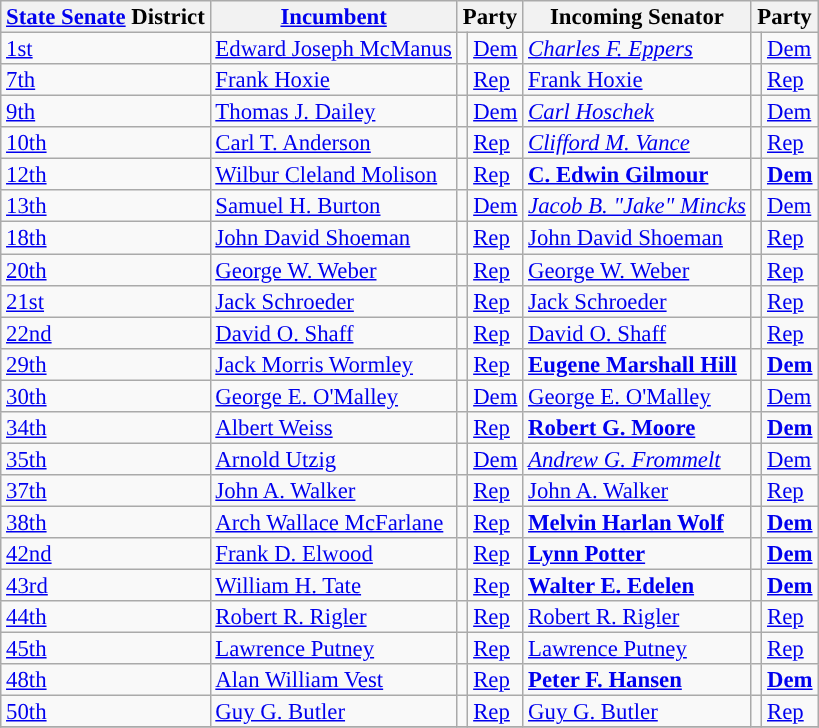<table class="sortable wikitable" style="font-size:95%;line-height:14px;">
<tr>
<th class="unsortable"><a href='#'>State Senate</a> District</th>
<th class="unsortable"><a href='#'>Incumbent</a></th>
<th colspan="2">Party</th>
<th class="unsortable">Incoming Senator</th>
<th colspan="2">Party</th>
</tr>
<tr>
<td><a href='#'>1st</a></td>
<td><a href='#'>Edward Joseph McManus</a></td>
<td style="background:"></td>
<td><a href='#'>Dem</a></td>
<td><em><a href='#'>Charles F. Eppers</a></em></td>
<td style="background:"></td>
<td><a href='#'>Dem</a></td>
</tr>
<tr>
<td><a href='#'>7th</a></td>
<td><a href='#'>Frank Hoxie</a></td>
<td style="background:"></td>
<td><a href='#'>Rep</a></td>
<td><a href='#'>Frank Hoxie</a></td>
<td style="background:"></td>
<td><a href='#'>Rep</a></td>
</tr>
<tr>
<td><a href='#'>9th</a></td>
<td><a href='#'>Thomas J. Dailey</a></td>
<td style="background:"></td>
<td><a href='#'>Dem</a></td>
<td><em><a href='#'>Carl Hoschek</a></em></td>
<td style="background:"></td>
<td><a href='#'>Dem</a></td>
</tr>
<tr>
<td><a href='#'>10th</a></td>
<td><a href='#'>Carl T. Anderson</a></td>
<td style="background:"></td>
<td><a href='#'>Rep</a></td>
<td><em><a href='#'>Clifford M. Vance</a></em></td>
<td style="background:"></td>
<td><a href='#'>Rep</a></td>
</tr>
<tr>
<td><a href='#'>12th</a></td>
<td><a href='#'>Wilbur Cleland Molison</a></td>
<td style="background:"></td>
<td><a href='#'>Rep</a></td>
<td><strong><a href='#'>C. Edwin Gilmour</a></strong></td>
<td style="background:"></td>
<td><strong><a href='#'>Dem</a></strong></td>
</tr>
<tr>
<td><a href='#'>13th</a></td>
<td><a href='#'>Samuel H. Burton</a></td>
<td style="background:"></td>
<td><a href='#'>Dem</a></td>
<td><em><a href='#'>Jacob B. "Jake" Mincks</a></em></td>
<td style="background:"></td>
<td><a href='#'>Dem</a></td>
</tr>
<tr>
<td><a href='#'>18th</a></td>
<td><a href='#'>John David Shoeman</a></td>
<td style="background:"></td>
<td><a href='#'>Rep</a></td>
<td><a href='#'>John David Shoeman</a></td>
<td style="background:"></td>
<td><a href='#'>Rep</a></td>
</tr>
<tr>
<td><a href='#'>20th</a></td>
<td><a href='#'>George W. Weber</a></td>
<td style="background:"></td>
<td><a href='#'>Rep</a></td>
<td><a href='#'>George W. Weber</a></td>
<td style="background:"></td>
<td><a href='#'>Rep</a></td>
</tr>
<tr>
<td><a href='#'>21st</a></td>
<td><a href='#'>Jack Schroeder</a></td>
<td style="background:"></td>
<td><a href='#'>Rep</a></td>
<td><a href='#'>Jack Schroeder</a></td>
<td style="background:"></td>
<td><a href='#'>Rep</a></td>
</tr>
<tr>
<td><a href='#'>22nd</a></td>
<td><a href='#'>David O. Shaff</a></td>
<td style="background:"></td>
<td><a href='#'>Rep</a></td>
<td><a href='#'>David O. Shaff</a></td>
<td style="background:"></td>
<td><a href='#'>Rep</a></td>
</tr>
<tr>
<td><a href='#'>29th</a></td>
<td><a href='#'>Jack Morris Wormley</a></td>
<td style="background:"></td>
<td><a href='#'>Rep</a></td>
<td><strong><a href='#'>Eugene Marshall Hill</a></strong></td>
<td style="background:"></td>
<td><strong><a href='#'>Dem</a></strong></td>
</tr>
<tr>
<td><a href='#'>30th</a></td>
<td><a href='#'>George E. O'Malley</a></td>
<td style="background:"></td>
<td><a href='#'>Dem</a></td>
<td><a href='#'>George E. O'Malley</a></td>
<td style="background:"></td>
<td><a href='#'>Dem</a></td>
</tr>
<tr>
<td><a href='#'>34th</a></td>
<td><a href='#'>Albert Weiss</a></td>
<td style="background:"></td>
<td><a href='#'>Rep</a></td>
<td><strong><a href='#'>Robert G. Moore</a></strong></td>
<td style="background:"></td>
<td><strong><a href='#'>Dem</a></strong></td>
</tr>
<tr>
<td><a href='#'>35th</a></td>
<td><a href='#'>Arnold Utzig</a></td>
<td style="background:"></td>
<td><a href='#'>Dem</a></td>
<td><em><a href='#'>Andrew G. Frommelt</a></em></td>
<td style="background:"></td>
<td><a href='#'>Dem</a></td>
</tr>
<tr>
<td><a href='#'>37th</a></td>
<td><a href='#'>John A. Walker</a></td>
<td style="background:"></td>
<td><a href='#'>Rep</a></td>
<td><a href='#'>John A. Walker</a></td>
<td style="background:"></td>
<td><a href='#'>Rep</a></td>
</tr>
<tr>
<td><a href='#'>38th</a></td>
<td><a href='#'>Arch Wallace McFarlane</a></td>
<td style="background:"></td>
<td><a href='#'>Rep</a></td>
<td><strong><a href='#'>Melvin Harlan Wolf</a></strong></td>
<td style="background:"></td>
<td><strong><a href='#'>Dem</a></strong></td>
</tr>
<tr>
<td><a href='#'>42nd</a></td>
<td><a href='#'>Frank D. Elwood</a></td>
<td style="background:"></td>
<td><a href='#'>Rep</a></td>
<td><strong><a href='#'>Lynn Potter</a></strong></td>
<td style="background:"></td>
<td><strong><a href='#'>Dem</a></strong></td>
</tr>
<tr>
<td><a href='#'>43rd</a></td>
<td><a href='#'>William H. Tate</a></td>
<td style="background:"></td>
<td><a href='#'>Rep</a></td>
<td><strong><a href='#'>Walter E. Edelen</a></strong></td>
<td style="background:"></td>
<td><strong><a href='#'>Dem</a></strong></td>
</tr>
<tr>
<td><a href='#'>44th</a></td>
<td><a href='#'>Robert R. Rigler</a></td>
<td style="background:"></td>
<td><a href='#'>Rep</a></td>
<td><a href='#'>Robert R. Rigler</a></td>
<td style="background:"></td>
<td><a href='#'>Rep</a></td>
</tr>
<tr>
<td><a href='#'>45th</a></td>
<td><a href='#'>Lawrence Putney</a></td>
<td style="background:"></td>
<td><a href='#'>Rep</a></td>
<td><a href='#'>Lawrence Putney</a></td>
<td style="background:"></td>
<td><a href='#'>Rep</a></td>
</tr>
<tr>
<td><a href='#'>48th</a></td>
<td><a href='#'>Alan William Vest</a></td>
<td style="background:"></td>
<td><a href='#'>Rep</a></td>
<td><strong><a href='#'>Peter F. Hansen</a></strong></td>
<td style="background:"></td>
<td><strong><a href='#'>Dem</a></strong></td>
</tr>
<tr>
<td><a href='#'>50th</a></td>
<td><a href='#'>Guy G. Butler</a></td>
<td style="background:"></td>
<td><a href='#'>Rep</a></td>
<td><a href='#'>Guy G. Butler</a></td>
<td style="background:"></td>
<td><a href='#'>Rep</a></td>
</tr>
<tr>
</tr>
</table>
